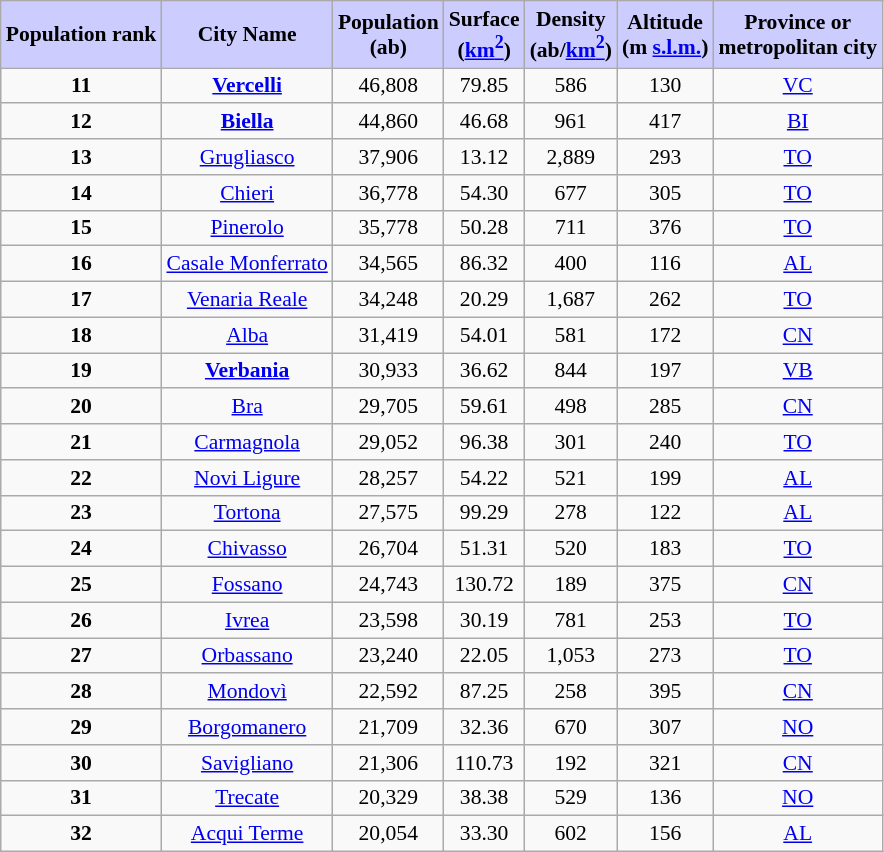<table class="wikitable" style="text-align:center; font-size:90%;" class="wikitable sortable">
<tr>
<th style="background:#CCCCFF">Population rank</th>
<th style="background:#CCCCFF">City Name</th>
<th style="background:#CCCCFF">Population<br>(ab)</th>
<th style="background:#CCCCFF">Surface<br>(<a href='#'>km<sup>2</sup></a>)</th>
<th style="background:#CCCCFF">Density<br>(ab/<a href='#'>km<sup>2</sup></a>)</th>
<th style="background:#CCCCFF">Altitude<br>(m <a href='#'>s.l.m.</a>)</th>
<th style="background:#CCCCFF">Province or<br>metropolitan city</th>
</tr>
<tr>
<td><strong>11</strong></td>
<td><strong><a href='#'>Vercelli</a></strong></td>
<td>46,808</td>
<td>79.85</td>
<td>586</td>
<td>130</td>
<td><a href='#'>VC</a></td>
</tr>
<tr>
<td><strong>12</strong></td>
<td><strong><a href='#'>Biella</a></strong></td>
<td>44,860</td>
<td>46.68</td>
<td>961</td>
<td>417</td>
<td><a href='#'>BI</a></td>
</tr>
<tr>
<td><strong>13</strong></td>
<td><a href='#'>Grugliasco</a></td>
<td>37,906</td>
<td>13.12</td>
<td>2,889</td>
<td>293</td>
<td><a href='#'>TO</a></td>
</tr>
<tr>
<td><strong>14</strong></td>
<td><a href='#'>Chieri</a></td>
<td>36,778</td>
<td>54.30</td>
<td>677</td>
<td>305</td>
<td><a href='#'>TO</a></td>
</tr>
<tr>
<td><strong>15</strong></td>
<td><a href='#'>Pinerolo</a></td>
<td>35,778</td>
<td>50.28</td>
<td>711</td>
<td>376</td>
<td><a href='#'>TO</a></td>
</tr>
<tr>
<td><strong>16</strong></td>
<td><a href='#'>Casale Monferrato</a></td>
<td>34,565</td>
<td>86.32</td>
<td>400</td>
<td>116</td>
<td><a href='#'>AL</a></td>
</tr>
<tr>
<td><strong>17</strong></td>
<td><a href='#'>Venaria Reale</a></td>
<td>34,248</td>
<td>20.29</td>
<td>1,687</td>
<td>262</td>
<td><a href='#'>TO</a></td>
</tr>
<tr>
<td><strong>18</strong></td>
<td><a href='#'>Alba</a></td>
<td>31,419</td>
<td>54.01</td>
<td>581</td>
<td>172</td>
<td><a href='#'>CN</a></td>
</tr>
<tr>
<td><strong>19</strong></td>
<td><strong><a href='#'>Verbania</a></strong></td>
<td>30,933</td>
<td>36.62</td>
<td>844</td>
<td>197</td>
<td><a href='#'>VB</a></td>
</tr>
<tr>
<td><strong>20</strong></td>
<td><a href='#'>Bra</a></td>
<td>29,705</td>
<td>59.61</td>
<td>498</td>
<td>285</td>
<td><a href='#'>CN</a></td>
</tr>
<tr>
<td><strong>21</strong></td>
<td><a href='#'>Carmagnola</a></td>
<td>29,052</td>
<td>96.38</td>
<td>301</td>
<td>240</td>
<td><a href='#'>TO</a></td>
</tr>
<tr>
<td><strong>22</strong></td>
<td><a href='#'>Novi Ligure</a></td>
<td>28,257</td>
<td>54.22</td>
<td>521</td>
<td>199</td>
<td><a href='#'>AL</a></td>
</tr>
<tr>
<td><strong>23</strong></td>
<td><a href='#'>Tortona</a></td>
<td>27,575</td>
<td>99.29</td>
<td>278</td>
<td>122</td>
<td><a href='#'>AL</a></td>
</tr>
<tr>
<td><strong>24</strong></td>
<td><a href='#'>Chivasso</a></td>
<td>26,704</td>
<td>51.31</td>
<td>520</td>
<td>183</td>
<td><a href='#'>TO</a></td>
</tr>
<tr>
<td><strong>25</strong></td>
<td><a href='#'>Fossano</a></td>
<td>24,743</td>
<td>130.72</td>
<td>189</td>
<td>375</td>
<td><a href='#'>CN</a></td>
</tr>
<tr>
<td><strong>26</strong></td>
<td><a href='#'>Ivrea</a></td>
<td>23,598</td>
<td>30.19</td>
<td>781</td>
<td>253</td>
<td><a href='#'>TO</a></td>
</tr>
<tr>
<td><strong>27</strong></td>
<td><a href='#'>Orbassano</a></td>
<td>23,240</td>
<td>22.05</td>
<td>1,053</td>
<td>273</td>
<td><a href='#'>TO</a></td>
</tr>
<tr>
<td><strong>28</strong></td>
<td><a href='#'>Mondovì</a></td>
<td>22,592</td>
<td>87.25</td>
<td>258</td>
<td>395</td>
<td><a href='#'>CN</a></td>
</tr>
<tr>
<td><strong>29</strong></td>
<td><a href='#'>Borgomanero</a></td>
<td>21,709</td>
<td>32.36</td>
<td>670</td>
<td>307</td>
<td><a href='#'>NO</a></td>
</tr>
<tr>
<td><strong>30</strong></td>
<td><a href='#'>Savigliano</a></td>
<td>21,306</td>
<td>110.73</td>
<td>192</td>
<td>321</td>
<td><a href='#'>CN</a></td>
</tr>
<tr>
<td><strong>31</strong></td>
<td><a href='#'>Trecate</a></td>
<td>20,329</td>
<td>38.38</td>
<td>529</td>
<td>136</td>
<td><a href='#'>NO</a></td>
</tr>
<tr>
<td><strong>32</strong></td>
<td><a href='#'>Acqui Terme</a></td>
<td>20,054</td>
<td>33.30</td>
<td>602</td>
<td>156</td>
<td><a href='#'>AL</a></td>
</tr>
</table>
